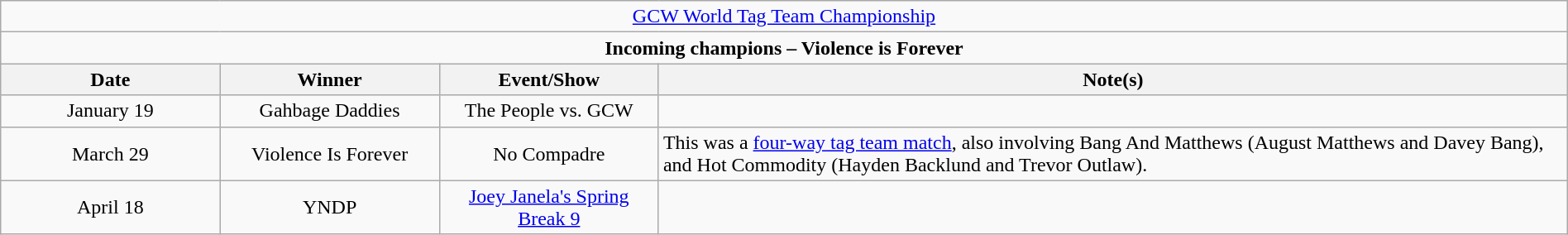<table class="wikitable" style="text-align:center; width:100%;">
<tr>
<td colspan="4" style="text-align: center;"><a href='#'>GCW World Tag Team Championship</a></td>
</tr>
<tr>
<td colspan="4" style="text-align: center;"><strong>Incoming champions – Violence is Forever </strong></td>
</tr>
<tr>
<th width=14%>Date</th>
<th width=14%>Winner</th>
<th width=14%>Event/Show</th>
<th width=58%>Note(s)</th>
</tr>
<tr>
<td>January 19</td>
<td>Gahbage Daddies<br></td>
<td>The People vs. GCW</td>
<td></td>
</tr>
<tr>
<td>March 29</td>
<td>Violence Is Forever<br></td>
<td>No Compadre</td>
<td align=left>This was a <a href='#'>four-way tag team match</a>, also involving Bang And Matthews (August Matthews and Davey Bang), and Hot Commodity (Hayden Backlund and Trevor Outlaw).</td>
</tr>
<tr>
<td>April 18</td>
<td>YNDP<br></td>
<td><a href='#'>Joey Janela's Spring Break 9</a></td>
<td></td>
</tr>
</table>
